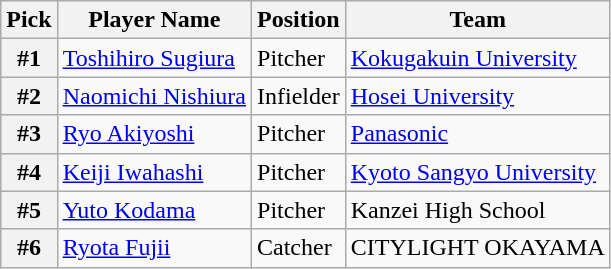<table class="wikitable">
<tr>
<th>Pick</th>
<th>Player Name</th>
<th>Position</th>
<th>Team</th>
</tr>
<tr>
<th>#1</th>
<td><a href='#'>Toshihiro Sugiura</a></td>
<td>Pitcher</td>
<td><a href='#'>Kokugakuin University</a></td>
</tr>
<tr>
<th>#2</th>
<td><a href='#'>Naomichi Nishiura</a></td>
<td>Infielder</td>
<td><a href='#'>Hosei University</a></td>
</tr>
<tr>
<th>#3</th>
<td><a href='#'>Ryo Akiyoshi</a></td>
<td>Pitcher</td>
<td><a href='#'>Panasonic</a></td>
</tr>
<tr>
<th>#4</th>
<td><a href='#'>Keiji Iwahashi</a></td>
<td>Pitcher</td>
<td><a href='#'>Kyoto Sangyo University</a></td>
</tr>
<tr>
<th>#5</th>
<td><a href='#'>Yuto Kodama</a></td>
<td>Pitcher</td>
<td>Kanzei High School</td>
</tr>
<tr>
<th>#6</th>
<td><a href='#'>Ryota Fujii</a></td>
<td>Catcher</td>
<td>CITYLIGHT OKAYAMA</td>
</tr>
</table>
